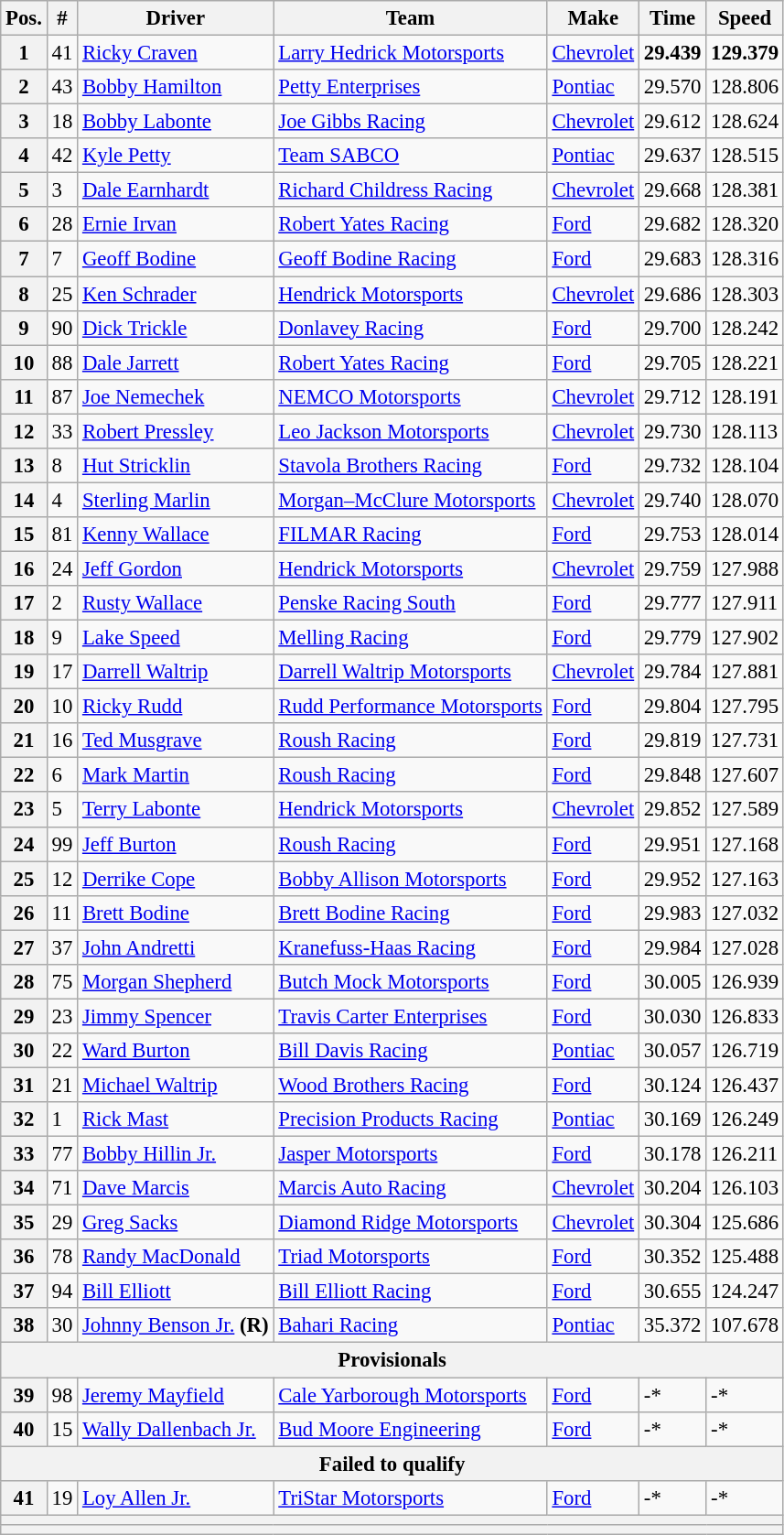<table class="wikitable" style="font-size:95%">
<tr>
<th>Pos.</th>
<th>#</th>
<th>Driver</th>
<th>Team</th>
<th>Make</th>
<th>Time</th>
<th>Speed</th>
</tr>
<tr>
<th>1</th>
<td>41</td>
<td><a href='#'>Ricky Craven</a></td>
<td><a href='#'>Larry Hedrick Motorsports</a></td>
<td><a href='#'>Chevrolet</a></td>
<td><strong>29.439</strong></td>
<td><strong>129.379</strong></td>
</tr>
<tr>
<th>2</th>
<td>43</td>
<td><a href='#'>Bobby Hamilton</a></td>
<td><a href='#'>Petty Enterprises</a></td>
<td><a href='#'>Pontiac</a></td>
<td>29.570</td>
<td>128.806</td>
</tr>
<tr>
<th>3</th>
<td>18</td>
<td><a href='#'>Bobby Labonte</a></td>
<td><a href='#'>Joe Gibbs Racing</a></td>
<td><a href='#'>Chevrolet</a></td>
<td>29.612</td>
<td>128.624</td>
</tr>
<tr>
<th>4</th>
<td>42</td>
<td><a href='#'>Kyle Petty</a></td>
<td><a href='#'>Team SABCO</a></td>
<td><a href='#'>Pontiac</a></td>
<td>29.637</td>
<td>128.515</td>
</tr>
<tr>
<th>5</th>
<td>3</td>
<td><a href='#'>Dale Earnhardt</a></td>
<td><a href='#'>Richard Childress Racing</a></td>
<td><a href='#'>Chevrolet</a></td>
<td>29.668</td>
<td>128.381</td>
</tr>
<tr>
<th>6</th>
<td>28</td>
<td><a href='#'>Ernie Irvan</a></td>
<td><a href='#'>Robert Yates Racing</a></td>
<td><a href='#'>Ford</a></td>
<td>29.682</td>
<td>128.320</td>
</tr>
<tr>
<th>7</th>
<td>7</td>
<td><a href='#'>Geoff Bodine</a></td>
<td><a href='#'>Geoff Bodine Racing</a></td>
<td><a href='#'>Ford</a></td>
<td>29.683</td>
<td>128.316</td>
</tr>
<tr>
<th>8</th>
<td>25</td>
<td><a href='#'>Ken Schrader</a></td>
<td><a href='#'>Hendrick Motorsports</a></td>
<td><a href='#'>Chevrolet</a></td>
<td>29.686</td>
<td>128.303</td>
</tr>
<tr>
<th>9</th>
<td>90</td>
<td><a href='#'>Dick Trickle</a></td>
<td><a href='#'>Donlavey Racing</a></td>
<td><a href='#'>Ford</a></td>
<td>29.700</td>
<td>128.242</td>
</tr>
<tr>
<th>10</th>
<td>88</td>
<td><a href='#'>Dale Jarrett</a></td>
<td><a href='#'>Robert Yates Racing</a></td>
<td><a href='#'>Ford</a></td>
<td>29.705</td>
<td>128.221</td>
</tr>
<tr>
<th>11</th>
<td>87</td>
<td><a href='#'>Joe Nemechek</a></td>
<td><a href='#'>NEMCO Motorsports</a></td>
<td><a href='#'>Chevrolet</a></td>
<td>29.712</td>
<td>128.191</td>
</tr>
<tr>
<th>12</th>
<td>33</td>
<td><a href='#'>Robert Pressley</a></td>
<td><a href='#'>Leo Jackson Motorsports</a></td>
<td><a href='#'>Chevrolet</a></td>
<td>29.730</td>
<td>128.113</td>
</tr>
<tr>
<th>13</th>
<td>8</td>
<td><a href='#'>Hut Stricklin</a></td>
<td><a href='#'>Stavola Brothers Racing</a></td>
<td><a href='#'>Ford</a></td>
<td>29.732</td>
<td>128.104</td>
</tr>
<tr>
<th>14</th>
<td>4</td>
<td><a href='#'>Sterling Marlin</a></td>
<td><a href='#'>Morgan–McClure Motorsports</a></td>
<td><a href='#'>Chevrolet</a></td>
<td>29.740</td>
<td>128.070</td>
</tr>
<tr>
<th>15</th>
<td>81</td>
<td><a href='#'>Kenny Wallace</a></td>
<td><a href='#'>FILMAR Racing</a></td>
<td><a href='#'>Ford</a></td>
<td>29.753</td>
<td>128.014</td>
</tr>
<tr>
<th>16</th>
<td>24</td>
<td><a href='#'>Jeff Gordon</a></td>
<td><a href='#'>Hendrick Motorsports</a></td>
<td><a href='#'>Chevrolet</a></td>
<td>29.759</td>
<td>127.988</td>
</tr>
<tr>
<th>17</th>
<td>2</td>
<td><a href='#'>Rusty Wallace</a></td>
<td><a href='#'>Penske Racing South</a></td>
<td><a href='#'>Ford</a></td>
<td>29.777</td>
<td>127.911</td>
</tr>
<tr>
<th>18</th>
<td>9</td>
<td><a href='#'>Lake Speed</a></td>
<td><a href='#'>Melling Racing</a></td>
<td><a href='#'>Ford</a></td>
<td>29.779</td>
<td>127.902</td>
</tr>
<tr>
<th>19</th>
<td>17</td>
<td><a href='#'>Darrell Waltrip</a></td>
<td><a href='#'>Darrell Waltrip Motorsports</a></td>
<td><a href='#'>Chevrolet</a></td>
<td>29.784</td>
<td>127.881</td>
</tr>
<tr>
<th>20</th>
<td>10</td>
<td><a href='#'>Ricky Rudd</a></td>
<td><a href='#'>Rudd Performance Motorsports</a></td>
<td><a href='#'>Ford</a></td>
<td>29.804</td>
<td>127.795</td>
</tr>
<tr>
<th>21</th>
<td>16</td>
<td><a href='#'>Ted Musgrave</a></td>
<td><a href='#'>Roush Racing</a></td>
<td><a href='#'>Ford</a></td>
<td>29.819</td>
<td>127.731</td>
</tr>
<tr>
<th>22</th>
<td>6</td>
<td><a href='#'>Mark Martin</a></td>
<td><a href='#'>Roush Racing</a></td>
<td><a href='#'>Ford</a></td>
<td>29.848</td>
<td>127.607</td>
</tr>
<tr>
<th>23</th>
<td>5</td>
<td><a href='#'>Terry Labonte</a></td>
<td><a href='#'>Hendrick Motorsports</a></td>
<td><a href='#'>Chevrolet</a></td>
<td>29.852</td>
<td>127.589</td>
</tr>
<tr>
<th>24</th>
<td>99</td>
<td><a href='#'>Jeff Burton</a></td>
<td><a href='#'>Roush Racing</a></td>
<td><a href='#'>Ford</a></td>
<td>29.951</td>
<td>127.168</td>
</tr>
<tr>
<th>25</th>
<td>12</td>
<td><a href='#'>Derrike Cope</a></td>
<td><a href='#'>Bobby Allison Motorsports</a></td>
<td><a href='#'>Ford</a></td>
<td>29.952</td>
<td>127.163</td>
</tr>
<tr>
<th>26</th>
<td>11</td>
<td><a href='#'>Brett Bodine</a></td>
<td><a href='#'>Brett Bodine Racing</a></td>
<td><a href='#'>Ford</a></td>
<td>29.983</td>
<td>127.032</td>
</tr>
<tr>
<th>27</th>
<td>37</td>
<td><a href='#'>John Andretti</a></td>
<td><a href='#'>Kranefuss-Haas Racing</a></td>
<td><a href='#'>Ford</a></td>
<td>29.984</td>
<td>127.028</td>
</tr>
<tr>
<th>28</th>
<td>75</td>
<td><a href='#'>Morgan Shepherd</a></td>
<td><a href='#'>Butch Mock Motorsports</a></td>
<td><a href='#'>Ford</a></td>
<td>30.005</td>
<td>126.939</td>
</tr>
<tr>
<th>29</th>
<td>23</td>
<td><a href='#'>Jimmy Spencer</a></td>
<td><a href='#'>Travis Carter Enterprises</a></td>
<td><a href='#'>Ford</a></td>
<td>30.030</td>
<td>126.833</td>
</tr>
<tr>
<th>30</th>
<td>22</td>
<td><a href='#'>Ward Burton</a></td>
<td><a href='#'>Bill Davis Racing</a></td>
<td><a href='#'>Pontiac</a></td>
<td>30.057</td>
<td>126.719</td>
</tr>
<tr>
<th>31</th>
<td>21</td>
<td><a href='#'>Michael Waltrip</a></td>
<td><a href='#'>Wood Brothers Racing</a></td>
<td><a href='#'>Ford</a></td>
<td>30.124</td>
<td>126.437</td>
</tr>
<tr>
<th>32</th>
<td>1</td>
<td><a href='#'>Rick Mast</a></td>
<td><a href='#'>Precision Products Racing</a></td>
<td><a href='#'>Pontiac</a></td>
<td>30.169</td>
<td>126.249</td>
</tr>
<tr>
<th>33</th>
<td>77</td>
<td><a href='#'>Bobby Hillin Jr.</a></td>
<td><a href='#'>Jasper Motorsports</a></td>
<td><a href='#'>Ford</a></td>
<td>30.178</td>
<td>126.211</td>
</tr>
<tr>
<th>34</th>
<td>71</td>
<td><a href='#'>Dave Marcis</a></td>
<td><a href='#'>Marcis Auto Racing</a></td>
<td><a href='#'>Chevrolet</a></td>
<td>30.204</td>
<td>126.103</td>
</tr>
<tr>
<th>35</th>
<td>29</td>
<td><a href='#'>Greg Sacks</a></td>
<td><a href='#'>Diamond Ridge Motorsports</a></td>
<td><a href='#'>Chevrolet</a></td>
<td>30.304</td>
<td>125.686</td>
</tr>
<tr>
<th>36</th>
<td>78</td>
<td><a href='#'>Randy MacDonald</a></td>
<td><a href='#'>Triad Motorsports</a></td>
<td><a href='#'>Ford</a></td>
<td>30.352</td>
<td>125.488</td>
</tr>
<tr>
<th>37</th>
<td>94</td>
<td><a href='#'>Bill Elliott</a></td>
<td><a href='#'>Bill Elliott Racing</a></td>
<td><a href='#'>Ford</a></td>
<td>30.655</td>
<td>124.247</td>
</tr>
<tr>
<th>38</th>
<td>30</td>
<td><a href='#'>Johnny Benson Jr.</a> <strong>(R)</strong></td>
<td><a href='#'>Bahari Racing</a></td>
<td><a href='#'>Pontiac</a></td>
<td>35.372</td>
<td>107.678</td>
</tr>
<tr>
<th colspan="7">Provisionals</th>
</tr>
<tr>
<th>39</th>
<td>98</td>
<td><a href='#'>Jeremy Mayfield</a></td>
<td><a href='#'>Cale Yarborough Motorsports</a></td>
<td><a href='#'>Ford</a></td>
<td>-*</td>
<td>-*</td>
</tr>
<tr>
<th>40</th>
<td>15</td>
<td><a href='#'>Wally Dallenbach Jr.</a></td>
<td><a href='#'>Bud Moore Engineering</a></td>
<td><a href='#'>Ford</a></td>
<td>-*</td>
<td>-*</td>
</tr>
<tr>
<th colspan="7">Failed to qualify</th>
</tr>
<tr>
<th>41</th>
<td>19</td>
<td><a href='#'>Loy Allen Jr.</a></td>
<td><a href='#'>TriStar Motorsports</a></td>
<td><a href='#'>Ford</a></td>
<td>-*</td>
<td>-*</td>
</tr>
<tr>
<th colspan="7"></th>
</tr>
<tr>
<th colspan="7"></th>
</tr>
</table>
